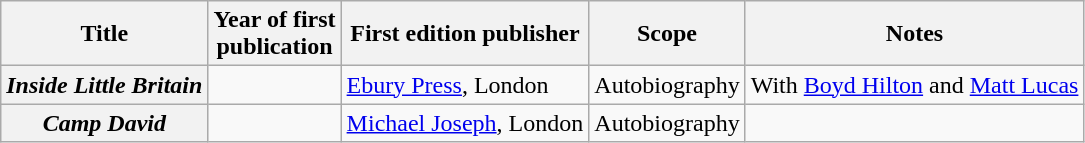<table class="wikitable plainrowheaders sortable" style="margin-right: 0;">
<tr>
<th scope="col">Title</th>
<th scope="col">Year of first<br>publication</th>
<th scope="col">First edition publisher</th>
<th scope="col">Scope</th>
<th scope="col" class="unsortable">Notes</th>
</tr>
<tr>
<th scope="row"><em>Inside Little Britain</em></th>
<td></td>
<td><a href='#'>Ebury Press</a>, London</td>
<td>Autobiography</td>
<td>With <a href='#'>Boyd Hilton</a> and <a href='#'>Matt Lucas</a></td>
</tr>
<tr>
<th scope="row"><em>Camp David</em></th>
<td></td>
<td><a href='#'>Michael Joseph</a>, London</td>
<td>Autobiography</td>
<td></td>
</tr>
</table>
